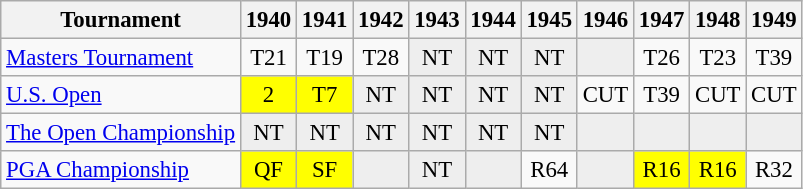<table class="wikitable" style="font-size:95%;text-align:center;">
<tr>
<th>Tournament</th>
<th>1940</th>
<th>1941</th>
<th>1942</th>
<th>1943</th>
<th>1944</th>
<th>1945</th>
<th>1946</th>
<th>1947</th>
<th>1948</th>
<th>1949</th>
</tr>
<tr>
<td align=left><a href='#'>Masters Tournament</a></td>
<td>T21</td>
<td>T19</td>
<td>T28</td>
<td style="background:#eeeeee;">NT</td>
<td style="background:#eeeeee;">NT</td>
<td style="background:#eeeeee;">NT</td>
<td style="background:#eeeeee;"></td>
<td>T26</td>
<td>T23</td>
<td>T39</td>
</tr>
<tr>
<td align=left><a href='#'>U.S. Open</a></td>
<td style="background:yellow;">2</td>
<td style="background:yellow;">T7</td>
<td style="background:#eeeeee;">NT</td>
<td style="background:#eeeeee;">NT</td>
<td style="background:#eeeeee;">NT</td>
<td style="background:#eeeeee;">NT</td>
<td>CUT</td>
<td>T39</td>
<td>CUT</td>
<td>CUT</td>
</tr>
<tr>
<td align=left><a href='#'>The Open Championship</a></td>
<td style="background:#eeeeee;">NT</td>
<td style="background:#eeeeee;">NT</td>
<td style="background:#eeeeee;">NT</td>
<td style="background:#eeeeee;">NT</td>
<td style="background:#eeeeee;">NT</td>
<td style="background:#eeeeee;">NT</td>
<td style="background:#eeeeee;"></td>
<td style="background:#eeeeee;"></td>
<td style="background:#eeeeee;"></td>
<td style="background:#eeeeee;"></td>
</tr>
<tr>
<td align=left><a href='#'>PGA Championship</a></td>
<td style="background:yellow;">QF</td>
<td style="background:yellow;">SF</td>
<td style="background:#eeeeee;"></td>
<td style="background:#eeeeee;">NT</td>
<td style="background:#eeeeee;"></td>
<td>R64</td>
<td style="background:#eeeeee;"></td>
<td style="background:yellow;">R16</td>
<td style="background:yellow;">R16</td>
<td>R32</td>
</tr>
</table>
